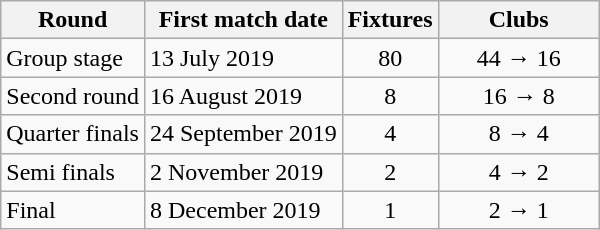<table class="wikitable">
<tr>
<th>Round</th>
<th>First match date</th>
<th>Fixtures</th>
<th width=100>Clubs</th>
</tr>
<tr align=center>
<td align=left>Group stage</td>
<td align=left>13 July 2019</td>
<td>80</td>
<td>44 → 16</td>
</tr>
<tr align=center>
<td align=left>Second round</td>
<td align=left>16 August 2019</td>
<td>8</td>
<td>16 → 8</td>
</tr>
<tr align=center>
<td align=left>Quarter finals</td>
<td align=left>24 September 2019</td>
<td>4</td>
<td>8 → 4</td>
</tr>
<tr align=center>
<td align=left>Semi finals</td>
<td align=left>2 November 2019</td>
<td>2</td>
<td>4 → 2</td>
</tr>
<tr align=center>
<td align=left>Final</td>
<td align=left>8 December 2019</td>
<td>1</td>
<td>2 → 1</td>
</tr>
</table>
